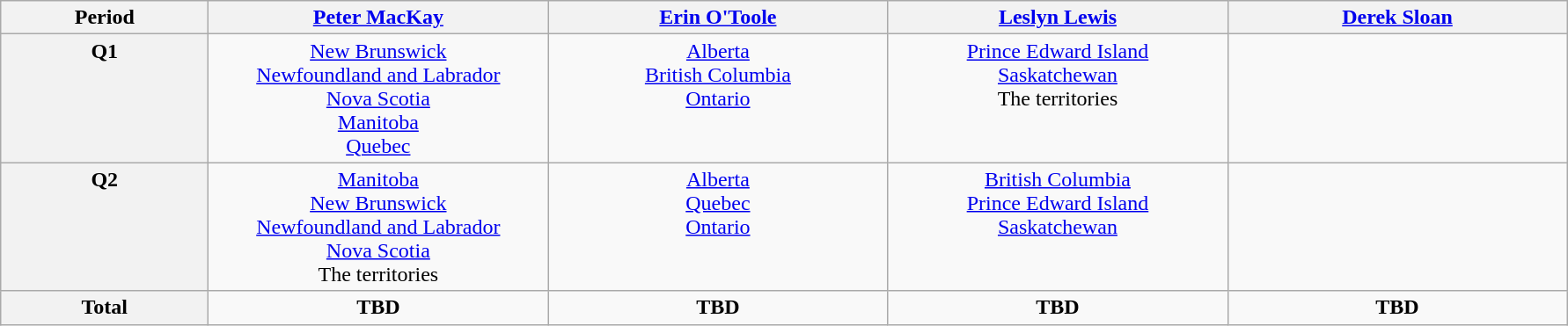<table class="wikitable" style="font-size:100%; text-align:center;">
<tr>
<th style="width:150px;">Period</th>
<th align="center" style="width:250px;"><a href='#'>Peter MacKay</a></th>
<th align="center" style="width:250px;"><a href='#'>Erin O'Toole</a></th>
<th align="center" style="width:250px;"><a href='#'>Leslyn Lewis</a></th>
<th align="center" style="width:250px;"><a href='#'>Derek Sloan</a></th>
</tr>
<tr valign="top">
<th>Q1<br></th>
<td><a href='#'>New Brunswick</a><br><a href='#'>Newfoundland and Labrador</a><br><a href='#'>Nova Scotia</a><br><a href='#'>Manitoba</a><br><a href='#'>Quebec</a></td>
<td><a href='#'>Alberta</a><br><a href='#'>British Columbia</a><br><a href='#'>Ontario</a></td>
<td><a href='#'>Prince Edward Island</a><br><a href='#'>Saskatchewan</a><br>The territories</td>
<td></td>
</tr>
<tr valign="top">
<th>Q2<br></th>
<td><a href='#'>Manitoba</a><br><a href='#'>New Brunswick</a><br><a href='#'>Newfoundland and Labrador</a><br><a href='#'>Nova Scotia</a><br>The territories</td>
<td><a href='#'>Alberta</a><br><a href='#'>Quebec</a><br><a href='#'>Ontario</a></td>
<td><a href='#'>British Columbia</a><br><a href='#'>Prince Edward Island</a><br><a href='#'>Saskatchewan</a><br></td>
<td></td>
</tr>
<tr valign="top">
<th>Total<br></th>
<td><strong>TBD</strong></td>
<td><strong>TBD</strong></td>
<td><strong>TBD</strong></td>
<td><strong>TBD</strong></td>
</tr>
</table>
